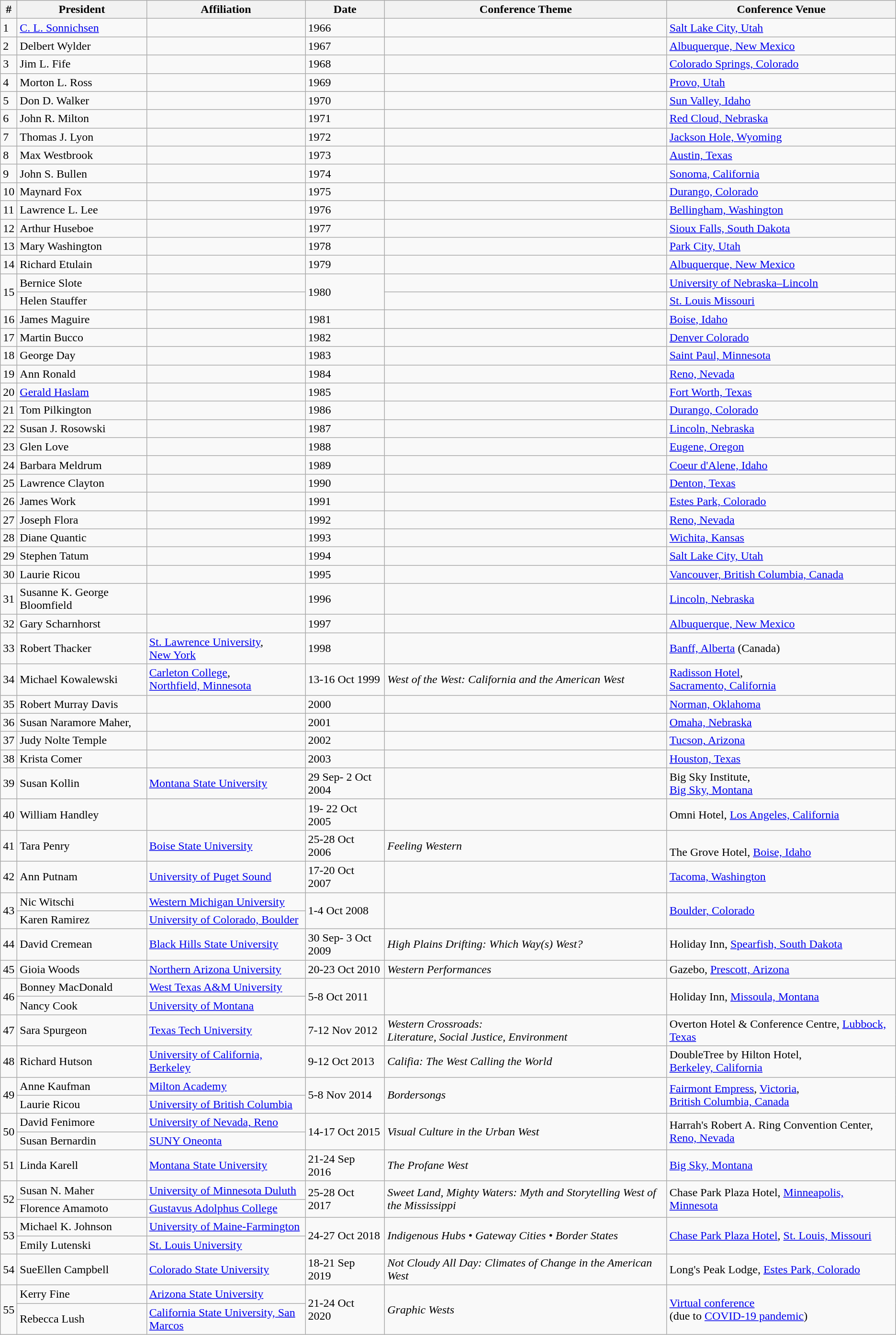<table class="wikitable">
<tr>
<th>#</th>
<th>President</th>
<th>Affiliation</th>
<th>Date</th>
<th>Conference Theme</th>
<th>Conference Venue</th>
</tr>
<tr>
<td>1</td>
<td><a href='#'>C. L. Sonnichsen</a></td>
<td></td>
<td>1966</td>
<td></td>
<td><a href='#'>Salt Lake City, Utah</a></td>
</tr>
<tr>
<td>2</td>
<td>Delbert Wylder</td>
<td></td>
<td>1967</td>
<td></td>
<td><a href='#'>Albuquerque, New Mexico</a></td>
</tr>
<tr>
<td>3</td>
<td>Jim L. Fife</td>
<td></td>
<td>1968</td>
<td></td>
<td><a href='#'>Colorado Springs, Colorado</a></td>
</tr>
<tr>
<td>4</td>
<td>Morton L. Ross</td>
<td></td>
<td>1969</td>
<td></td>
<td><a href='#'>Provo, Utah</a></td>
</tr>
<tr>
<td>5</td>
<td>Don D. Walker</td>
<td></td>
<td>1970</td>
<td></td>
<td><a href='#'>Sun Valley, Idaho</a></td>
</tr>
<tr>
<td>6</td>
<td>John R. Milton</td>
<td></td>
<td>1971</td>
<td></td>
<td><a href='#'>Red Cloud, Nebraska</a></td>
</tr>
<tr>
<td>7</td>
<td>Thomas J. Lyon</td>
<td></td>
<td>1972</td>
<td></td>
<td><a href='#'>Jackson Hole, Wyoming</a></td>
</tr>
<tr>
<td>8</td>
<td>Max Westbrook</td>
<td></td>
<td>1973</td>
<td></td>
<td><a href='#'>Austin, Texas</a></td>
</tr>
<tr>
<td>9</td>
<td>John S. Bullen</td>
<td></td>
<td>1974</td>
<td></td>
<td><a href='#'>Sonoma, California</a></td>
</tr>
<tr>
<td>10</td>
<td>Maynard Fox</td>
<td></td>
<td>1975</td>
<td></td>
<td><a href='#'>Durango, Colorado</a></td>
</tr>
<tr>
<td>11</td>
<td>Lawrence L. Lee</td>
<td></td>
<td>1976</td>
<td></td>
<td><a href='#'>Bellingham, Washington</a></td>
</tr>
<tr>
<td>12</td>
<td>Arthur Huseboe</td>
<td></td>
<td>1977</td>
<td></td>
<td><a href='#'>Sioux Falls, South Dakota</a></td>
</tr>
<tr>
<td>13</td>
<td>Mary Washington</td>
<td></td>
<td>1978</td>
<td></td>
<td><a href='#'>Park City, Utah</a></td>
</tr>
<tr>
<td>14</td>
<td>Richard Etulain</td>
<td></td>
<td>1979</td>
<td></td>
<td><a href='#'>Albuquerque, New Mexico</a></td>
</tr>
<tr>
<td rowspan="2">15</td>
<td>Bernice Slote</td>
<td></td>
<td rowspan="2">1980</td>
<td></td>
<td><a href='#'>University of Nebraska–Lincoln</a></td>
</tr>
<tr>
<td>Helen Stauffer</td>
<td></td>
<td></td>
<td><a href='#'>St. Louis Missouri</a></td>
</tr>
<tr>
<td>16</td>
<td>James Maguire</td>
<td></td>
<td>1981</td>
<td></td>
<td><a href='#'>Boise, Idaho</a></td>
</tr>
<tr>
<td>17</td>
<td>Martin Bucco</td>
<td></td>
<td>1982</td>
<td></td>
<td><a href='#'>Denver Colorado</a></td>
</tr>
<tr>
<td>18</td>
<td>George Day</td>
<td></td>
<td>1983</td>
<td></td>
<td><a href='#'>Saint Paul, Minnesota</a></td>
</tr>
<tr>
<td>19</td>
<td>Ann Ronald</td>
<td></td>
<td>1984</td>
<td></td>
<td><a href='#'>Reno, Nevada</a></td>
</tr>
<tr>
<td>20</td>
<td><a href='#'>Gerald Haslam</a></td>
<td></td>
<td>1985</td>
<td></td>
<td><a href='#'>Fort Worth, Texas</a></td>
</tr>
<tr>
<td>21</td>
<td>Tom Pilkington</td>
<td></td>
<td>1986</td>
<td></td>
<td><a href='#'>Durango, Colorado</a></td>
</tr>
<tr>
<td>22</td>
<td>Susan J. Rosowski</td>
<td></td>
<td>1987</td>
<td></td>
<td><a href='#'>Lincoln, Nebraska</a></td>
</tr>
<tr>
<td>23</td>
<td>Glen Love</td>
<td></td>
<td>1988</td>
<td></td>
<td><a href='#'>Eugene, Oregon</a></td>
</tr>
<tr>
<td>24</td>
<td>Barbara Meldrum</td>
<td></td>
<td>1989</td>
<td></td>
<td><a href='#'>Coeur d'Alene, Idaho</a></td>
</tr>
<tr>
<td>25</td>
<td>Lawrence Clayton</td>
<td></td>
<td>1990</td>
<td></td>
<td><a href='#'>Denton, Texas</a></td>
</tr>
<tr>
<td>26</td>
<td>James Work</td>
<td></td>
<td>1991</td>
<td></td>
<td><a href='#'>Estes Park, Colorado</a></td>
</tr>
<tr>
<td>27</td>
<td>Joseph Flora</td>
<td></td>
<td>1992</td>
<td></td>
<td><a href='#'>Reno, Nevada</a></td>
</tr>
<tr>
<td>28</td>
<td>Diane Quantic</td>
<td></td>
<td>1993</td>
<td></td>
<td><a href='#'>Wichita, Kansas</a></td>
</tr>
<tr>
<td>29</td>
<td>Stephen Tatum</td>
<td></td>
<td>1994</td>
<td></td>
<td><a href='#'>Salt Lake City, Utah</a></td>
</tr>
<tr>
<td>30</td>
<td>Laurie Ricou</td>
<td></td>
<td>1995</td>
<td></td>
<td><a href='#'>Vancouver, British Columbia, Canada</a></td>
</tr>
<tr>
<td>31</td>
<td>Susanne K. George Bloomfield</td>
<td></td>
<td>1996</td>
<td></td>
<td><a href='#'>Lincoln, Nebraska</a></td>
</tr>
<tr>
<td>32</td>
<td>Gary Scharnhorst</td>
<td></td>
<td>1997</td>
<td></td>
<td><a href='#'>Albuquerque, New Mexico</a></td>
</tr>
<tr>
<td>33</td>
<td>Robert Thacker</td>
<td><a href='#'>St. Lawrence University</a>,<br><a href='#'>New York</a></td>
<td>1998</td>
<td></td>
<td><a href='#'>Banff, Alberta</a> (Canada)</td>
</tr>
<tr>
<td>34</td>
<td>Michael Kowalewski</td>
<td><a href='#'>Carleton College</a>,<br><a href='#'>Northfield, Minnesota</a></td>
<td>13-16 Oct 1999</td>
<td><em>West of the West:</em> <em>California and the American West</em></td>
<td><a href='#'>Radisson Hotel</a>,<br><a href='#'>Sacramento, California</a></td>
</tr>
<tr>
<td>35</td>
<td>Robert Murray Davis</td>
<td></td>
<td>2000</td>
<td></td>
<td><a href='#'>Norman, Oklahoma</a></td>
</tr>
<tr>
<td>36</td>
<td>Susan Naramore Maher,</td>
<td></td>
<td>2001</td>
<td></td>
<td><a href='#'>Omaha, Nebraska</a></td>
</tr>
<tr>
<td>37</td>
<td>Judy Nolte Temple</td>
<td></td>
<td>2002</td>
<td></td>
<td><a href='#'>Tucson, Arizona</a></td>
</tr>
<tr>
<td>38</td>
<td>Krista Comer</td>
<td></td>
<td>2003</td>
<td></td>
<td><a href='#'>Houston, Texas</a></td>
</tr>
<tr>
<td>39</td>
<td>Susan Kollin</td>
<td><a href='#'>Montana State University</a></td>
<td>29 Sep- 2 Oct 2004</td>
<td></td>
<td>Big Sky Institute,<br><a href='#'>Big Sky, Montana</a></td>
</tr>
<tr>
<td>40</td>
<td>William Handley</td>
<td></td>
<td>19- 22 Oct<br>2005</td>
<td></td>
<td>Omni Hotel, <a href='#'>Los Angeles, California</a></td>
</tr>
<tr>
<td>41</td>
<td>Tara Penry</td>
<td><a href='#'>Boise State University</a></td>
<td>25-28 Oct<br>2006</td>
<td><em>Feeling Western</em></td>
<td><br>The Grove Hotel, <a href='#'>Boise, Idaho</a><br></td>
</tr>
<tr>
<td>42</td>
<td>Ann Putnam</td>
<td><a href='#'>University of Puget Sound</a></td>
<td>17-20 Oct<br>2007</td>
<td></td>
<td><a href='#'>Tacoma, Washington</a></td>
</tr>
<tr>
<td rowspan="2">43</td>
<td>Nic Witschi</td>
<td><a href='#'>Western Michigan University</a></td>
<td rowspan="2">1-4 Oct 2008</td>
<td rowspan="2"></td>
<td rowspan="2"><a href='#'>Boulder, Colorado</a></td>
</tr>
<tr>
<td>Karen Ramirez</td>
<td><a href='#'>University of Colorado, Boulder</a></td>
</tr>
<tr>
<td>44</td>
<td>David Cremean</td>
<td><a href='#'>Black Hills State University</a></td>
<td>30 Sep- 3 Oct 2009</td>
<td><em>High Plains Drifting: Which Way(s) West?</em></td>
<td>Holiday Inn, <a href='#'>Spearfish, South Dakota</a></td>
</tr>
<tr>
<td>45</td>
<td>Gioia Woods</td>
<td><a href='#'>Northern Arizona University</a></td>
<td>20-23 Oct 2010</td>
<td><em>Western Performances</em></td>
<td>Gazebo, <a href='#'>Prescott, Arizona</a></td>
</tr>
<tr>
<td rowspan="2">46</td>
<td>Bonney MacDonald</td>
<td><a href='#'>West Texas A&M University</a></td>
<td rowspan="2">5-8 Oct 2011</td>
<td rowspan="2"></td>
<td rowspan="2">Holiday Inn, <a href='#'>Missoula, Montana</a></td>
</tr>
<tr>
<td>Nancy Cook</td>
<td><a href='#'>University of Montana</a></td>
</tr>
<tr>
<td>47</td>
<td>Sara Spurgeon</td>
<td><a href='#'>Texas Tech University</a></td>
<td>7-12 Nov 2012</td>
<td><em>Western Crossroads:</em><br><em>Literature, Social Justice, Environment</em></td>
<td>Overton Hotel & Conference Centre, <a href='#'>Lubbock, Texas</a></td>
</tr>
<tr>
<td>48</td>
<td>Richard Hutson</td>
<td><a href='#'>University of California, Berkeley</a></td>
<td>9-12 Oct 2013</td>
<td><em>Califia: The West Calling the World</em></td>
<td>DoubleTree by Hilton Hotel,<br><a href='#'>Berkeley, California</a></td>
</tr>
<tr>
<td rowspan="2">49</td>
<td>Anne Kaufman</td>
<td><a href='#'>Milton Academy</a></td>
<td rowspan="2">5-8 Nov 2014</td>
<td rowspan="2"><em>Bordersongs</em></td>
<td rowspan="2"><a href='#'>Fairmont Empress</a>, <a href='#'>Victoria</a>,<br><a href='#'>British Columbia, Canada</a></td>
</tr>
<tr>
<td>Laurie Ricou</td>
<td><a href='#'>University of British Columbia</a></td>
</tr>
<tr>
<td rowspan="2">50</td>
<td>David Fenimore</td>
<td><a href='#'>University of Nevada, Reno</a></td>
<td rowspan="2">14-17 Oct 2015</td>
<td rowspan="2"><em>Visual Culture in the Urban West</em></td>
<td rowspan="2">Harrah's Robert A. Ring Convention Center, <a href='#'>Reno, Nevada</a></td>
</tr>
<tr>
<td>Susan Bernardin</td>
<td><a href='#'>SUNY Oneonta</a></td>
</tr>
<tr>
<td>51</td>
<td>Linda Karell</td>
<td><a href='#'>Montana State University</a></td>
<td>21-24 Sep<br>2016</td>
<td><em>The Profane West</em></td>
<td><a href='#'>Big Sky, Montana</a></td>
</tr>
<tr>
<td rowspan="2">52</td>
<td>Susan N. Maher</td>
<td><a href='#'>University of Minnesota Duluth</a></td>
<td rowspan="2">25-28 Oct<br>2017</td>
<td rowspan="2"><em>Sweet Land, Mighty Waters: Myth and Storytelling West of the Mississippi</em></td>
<td rowspan="2">Chase Park Plaza Hotel, <a href='#'>Minneapolis, Minnesota</a></td>
</tr>
<tr>
<td>Florence Amamoto</td>
<td><a href='#'>Gustavus Adolphus College</a></td>
</tr>
<tr>
<td rowspan="2">53</td>
<td>Michael K. Johnson</td>
<td><a href='#'>University of Maine-Farmington</a></td>
<td rowspan="2">24-27 Oct 2018</td>
<td rowspan="2"><em>Indigenous Hubs • Gateway Cities • Border States</em></td>
<td rowspan="2"><a href='#'>Chase Park Plaza Hotel</a>,           <a href='#'>St. Louis, Missouri</a></td>
</tr>
<tr>
<td>Emily Lutenski</td>
<td><a href='#'>St. Louis University</a></td>
</tr>
<tr>
<td>54</td>
<td>SueEllen Campbell</td>
<td><a href='#'>Colorado State University</a></td>
<td>18-21 Sep<br>2019</td>
<td><em>Not Cloudy All Day: Climates of Change in the American West</em></td>
<td>Long's Peak Lodge, <a href='#'>Estes Park, Colorado</a></td>
</tr>
<tr>
<td rowspan="2">55</td>
<td>Kerry Fine</td>
<td><a href='#'>Arizona State University</a></td>
<td rowspan="2">21-24 Oct<br>2020</td>
<td rowspan="2"><em>Graphic Wests</em></td>
<td rowspan="2"><a href='#'>Virtual conference</a><br>(due to <a href='#'>COVID-19 pandemic</a>)</td>
</tr>
<tr>
<td>Rebecca Lush</td>
<td><a href='#'>California State University, San Marcos</a></td>
</tr>
</table>
